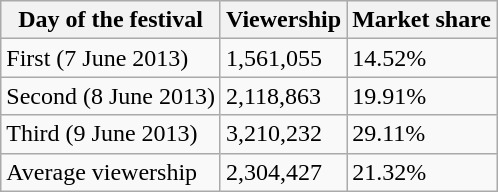<table class="wikitable">
<tr>
<th>Day of the festival</th>
<th>Viewership</th>
<th>Market share</th>
</tr>
<tr>
<td>First (7 June 2013)</td>
<td>1,561,055</td>
<td>14.52%</td>
</tr>
<tr>
<td>Second (8 June 2013)</td>
<td>2,118,863</td>
<td>19.91%</td>
</tr>
<tr>
<td>Third (9 June 2013)</td>
<td>3,210,232</td>
<td>29.11%</td>
</tr>
<tr>
<td>Average viewership</td>
<td>2,304,427</td>
<td>21.32%</td>
</tr>
</table>
